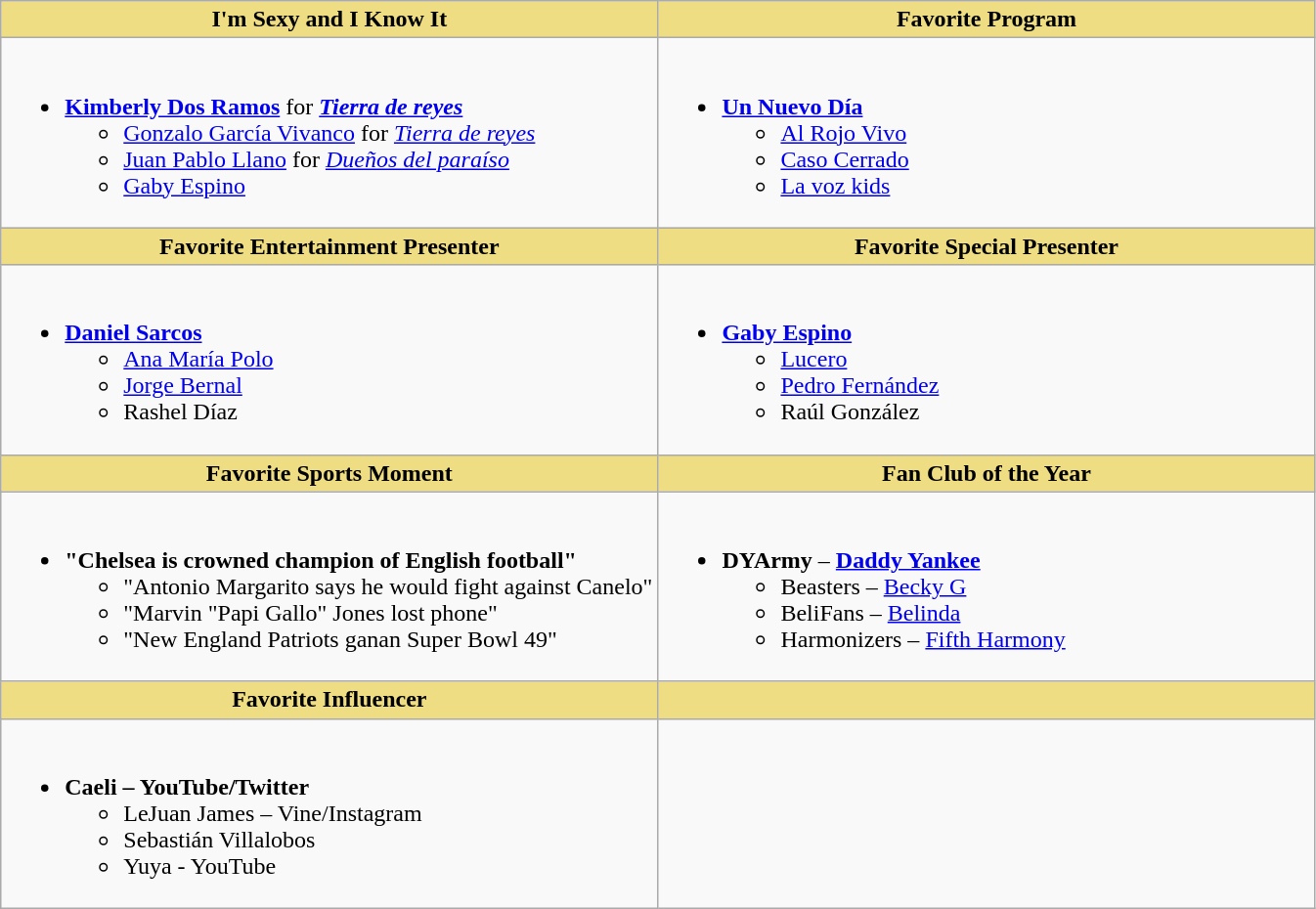<table class=wikitable>
<tr>
<th style="background:#EEDD82; width:50%">I'm Sexy and I Know It</th>
<th style="background:#EEDD82; width:50%">Favorite Program</th>
</tr>
<tr>
<td valign="top"><br><ul><li><strong><a href='#'>Kimberly Dos Ramos</a></strong> for <strong><em><a href='#'>Tierra de reyes</a></em></strong><ul><li><a href='#'>Gonzalo García Vivanco</a> for <em><a href='#'>Tierra de reyes</a></em></li><li><a href='#'>Juan Pablo Llano</a> for <em><a href='#'>Dueños del paraíso</a></em></li><li><a href='#'>Gaby Espino</a></li></ul></li></ul></td>
<td valign="top"><br><ul><li><strong><a href='#'>Un Nuevo Día</a></strong><ul><li><a href='#'>Al Rojo Vivo</a></li><li><a href='#'>Caso Cerrado</a></li><li><a href='#'>La voz kids</a></li></ul></li></ul></td>
</tr>
<tr>
<th style="background:#EEDD82; width:50%">Favorite Entertainment Presenter</th>
<th style="background:#EEDD82; width:50%">Favorite Special Presenter</th>
</tr>
<tr>
<td valign="top"><br><ul><li><strong><a href='#'>Daniel Sarcos</a></strong><ul><li><a href='#'>Ana María Polo</a></li><li><a href='#'>Jorge Bernal</a></li><li>Rashel Díaz</li></ul></li></ul></td>
<td valign="top"><br><ul><li><strong><a href='#'>Gaby Espino</a></strong><ul><li><a href='#'>Lucero</a></li><li><a href='#'>Pedro Fernández</a></li><li>Raúl González</li></ul></li></ul></td>
</tr>
<tr>
<th style="background:#EEDD82; width:50%">Favorite Sports Moment</th>
<th style="background:#EEDD82; width:50%">Fan Club of the Year</th>
</tr>
<tr>
<td valign="top"><br><ul><li><strong>"Chelsea is crowned champion of English football"</strong><ul><li>"Antonio Margarito says he would fight against Canelo"</li><li>"Marvin "Papi Gallo" Jones lost phone"</li><li>"New England Patriots ganan Super Bowl 49"</li></ul></li></ul></td>
<td valign="top"><br><ul><li><strong>DYArmy</strong> – <strong><a href='#'>Daddy Yankee</a></strong><ul><li>Beasters – <a href='#'>Becky G</a></li><li>BeliFans – <a href='#'>Belinda</a></li><li>Harmonizers – <a href='#'>Fifth Harmony</a></li></ul></li></ul></td>
</tr>
<tr>
<th style="background:#EEDD82; width:50%">Favorite Influencer </th>
<th style="background:#EEDD82; width:50%"></th>
</tr>
<tr>
<td valign="top"><br><ul><li><strong>Caeli – YouTube/Twitter</strong><ul><li>LeJuan James – Vine/Instagram</li><li>Sebastián Villalobos</li><li>Yuya - YouTube</li></ul></li></ul></td>
</tr>
</table>
